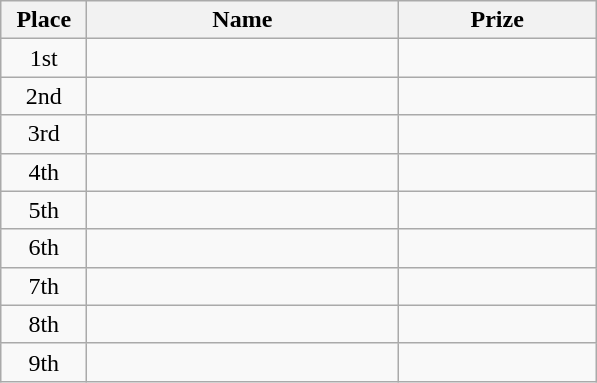<table class="wikitable">
<tr>
<th width="50">Place</th>
<th width="200">Name</th>
<th width="125">Prize</th>
</tr>
<tr>
<td align = "center">1st</td>
<td align = "center"></td>
<td align = "center"></td>
</tr>
<tr>
<td align = "center">2nd</td>
<td align = "center"></td>
<td align = "center"></td>
</tr>
<tr>
<td align = "center">3rd</td>
<td align = "center"></td>
<td align = "center"></td>
</tr>
<tr>
<td align = "center">4th</td>
<td align = "center"></td>
<td align = "center"></td>
</tr>
<tr>
<td align = "center">5th</td>
<td align = "center"></td>
<td align = "center"></td>
</tr>
<tr>
<td align = "center">6th</td>
<td align = "center"></td>
<td align = "center"></td>
</tr>
<tr>
<td align = "center">7th</td>
<td align = "center"></td>
<td align = "center"></td>
</tr>
<tr>
<td align = "center">8th</td>
<td align = "center"></td>
<td align = "center"></td>
</tr>
<tr>
<td align = "center">9th</td>
<td align = "center"></td>
<td align = "center"></td>
</tr>
</table>
